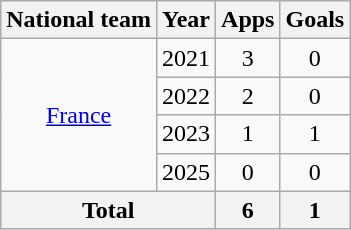<table class="wikitable" style="text-align:center">
<tr>
<th>National team</th>
<th>Year</th>
<th>Apps</th>
<th>Goals</th>
</tr>
<tr>
<td rowspan=4><a href='#'>France</a></td>
<td>2021</td>
<td>3</td>
<td>0</td>
</tr>
<tr>
<td>2022</td>
<td>2</td>
<td>0</td>
</tr>
<tr>
<td>2023</td>
<td>1</td>
<td>1</td>
</tr>
<tr>
<td>2025</td>
<td>0</td>
<td>0</td>
</tr>
<tr>
<th colspan=2>Total</th>
<th>6</th>
<th>1</th>
</tr>
</table>
